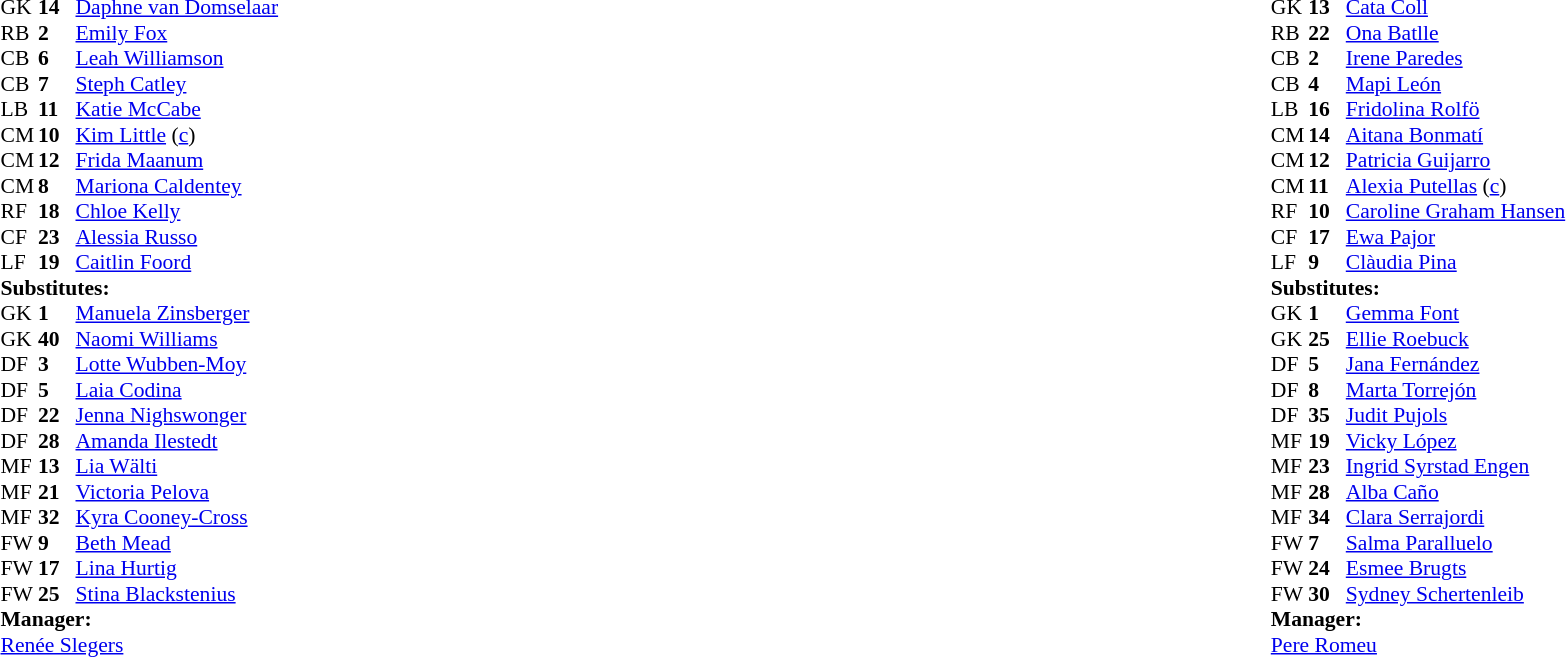<table width="100%">
<tr>
<td valign="top" width="40%"><br><table style="font-size:90%" cellspacing="0" cellpadding="0">
<tr>
<th width=25></th>
<th width=25></th>
</tr>
<tr>
<td>GK</td>
<td><strong>14</strong></td>
<td> <a href='#'>Daphne van Domselaar</a></td>
</tr>
<tr>
<td>RB</td>
<td><strong>2</strong></td>
<td> <a href='#'>Emily Fox</a></td>
</tr>
<tr>
<td>CB</td>
<td><strong>6</strong></td>
<td> <a href='#'>Leah Williamson</a></td>
</tr>
<tr>
<td>CB</td>
<td><strong>7</strong></td>
<td> <a href='#'>Steph Catley</a></td>
</tr>
<tr>
<td>LB</td>
<td><strong>11</strong></td>
<td> <a href='#'>Katie McCabe</a></td>
</tr>
<tr>
<td>CM</td>
<td><strong>10</strong></td>
<td> <a href='#'>Kim Little</a> (<a href='#'>c</a>)</td>
</tr>
<tr>
<td>CM</td>
<td><strong>12</strong></td>
<td> <a href='#'>Frida Maanum</a></td>
<td></td>
<td></td>
</tr>
<tr>
<td>CM</td>
<td><strong>8</strong></td>
<td> <a href='#'>Mariona Caldentey</a></td>
</tr>
<tr>
<td>RF</td>
<td><strong>18</strong></td>
<td> <a href='#'>Chloe Kelly</a></td>
<td></td>
<td></td>
</tr>
<tr>
<td>CF</td>
<td><strong>23</strong></td>
<td> <a href='#'>Alessia Russo</a></td>
<td></td>
<td></td>
</tr>
<tr>
<td>LF</td>
<td><strong>19</strong></td>
<td> <a href='#'>Caitlin Foord</a></td>
<td></td>
<td></td>
</tr>
<tr>
<td colspan=3><strong>Substitutes:</strong></td>
</tr>
<tr>
<td>GK</td>
<td><strong>1</strong></td>
<td> <a href='#'>Manuela Zinsberger</a></td>
</tr>
<tr>
<td>GK</td>
<td><strong>40</strong></td>
<td> <a href='#'>Naomi Williams</a></td>
</tr>
<tr>
<td>DF</td>
<td><strong>3</strong></td>
<td> <a href='#'>Lotte Wubben-Moy</a></td>
<td></td>
<td></td>
</tr>
<tr>
<td>DF</td>
<td><strong>5</strong></td>
<td> <a href='#'>Laia Codina</a></td>
</tr>
<tr>
<td>DF</td>
<td><strong>22</strong></td>
<td> <a href='#'>Jenna Nighswonger</a></td>
</tr>
<tr>
<td>DF</td>
<td><strong>28</strong></td>
<td> <a href='#'>Amanda Ilestedt</a></td>
</tr>
<tr>
<td>MF</td>
<td><strong>13</strong></td>
<td> <a href='#'>Lia Wälti</a></td>
</tr>
<tr>
<td>MF</td>
<td><strong>21</strong></td>
<td> <a href='#'>Victoria Pelova</a></td>
</tr>
<tr>
<td>MF</td>
<td><strong>32</strong></td>
<td> <a href='#'>Kyra Cooney-Cross</a></td>
</tr>
<tr>
<td>FW</td>
<td><strong>9</strong></td>
<td> <a href='#'>Beth Mead</a></td>
<td></td>
<td></td>
</tr>
<tr>
<td>FW</td>
<td><strong>17</strong></td>
<td> <a href='#'>Lina Hurtig</a></td>
<td></td>
<td></td>
</tr>
<tr>
<td>FW</td>
<td><strong>25</strong></td>
<td> <a href='#'>Stina Blackstenius</a></td>
<td></td>
<td></td>
</tr>
<tr>
<td colspan=3><strong>Manager:</strong></td>
</tr>
<tr>
<td colspan=3> <a href='#'>Renée Slegers</a></td>
</tr>
</table>
</td>
<td valign="top"></td>
<td valign="top" width="50%"><br><table style="font-size:90%; margin:auto" cellspacing="0" cellpadding="0">
<tr>
<th width=25></th>
<th width=25></th>
</tr>
<tr>
<td>GK</td>
<td><strong>13</strong></td>
<td> <a href='#'>Cata Coll</a></td>
</tr>
<tr>
<td>RB</td>
<td><strong>22</strong></td>
<td> <a href='#'>Ona Batlle</a></td>
</tr>
<tr>
<td>CB</td>
<td><strong>2</strong></td>
<td> <a href='#'>Irene Paredes</a></td>
<td></td>
</tr>
<tr>
<td>CB</td>
<td><strong>4</strong></td>
<td> <a href='#'>Mapi León</a></td>
<td></td>
<td></td>
</tr>
<tr>
<td>LB</td>
<td><strong>16</strong></td>
<td> <a href='#'>Fridolina Rolfö</a></td>
<td></td>
<td></td>
</tr>
<tr>
<td>CM</td>
<td><strong>14</strong></td>
<td> <a href='#'>Aitana Bonmatí</a></td>
</tr>
<tr>
<td>CM</td>
<td><strong>12</strong></td>
<td> <a href='#'>Patricia Guijarro</a></td>
</tr>
<tr>
<td>CM</td>
<td><strong>11</strong></td>
<td> <a href='#'>Alexia Putellas</a> (<a href='#'>c</a>)</td>
</tr>
<tr>
<td>RF</td>
<td><strong>10</strong></td>
<td> <a href='#'>Caroline Graham Hansen</a></td>
</tr>
<tr>
<td>CF</td>
<td><strong>17</strong></td>
<td> <a href='#'>Ewa Pajor</a></td>
</tr>
<tr>
<td>LF</td>
<td><strong>9</strong></td>
<td> <a href='#'>Clàudia Pina</a></td>
<td></td>
<td></td>
</tr>
<tr>
<td colspan=3><strong>Substitutes:</strong></td>
</tr>
<tr>
<td>GK</td>
<td><strong>1</strong></td>
<td> <a href='#'>Gemma Font</a></td>
</tr>
<tr>
<td>GK</td>
<td><strong>25</strong></td>
<td> <a href='#'>Ellie Roebuck</a></td>
</tr>
<tr>
<td>DF</td>
<td><strong>5</strong></td>
<td> <a href='#'>Jana Fernández</a></td>
</tr>
<tr>
<td>DF</td>
<td><strong>8</strong></td>
<td> <a href='#'>Marta Torrejón</a></td>
</tr>
<tr>
<td>DF</td>
<td><strong>35</strong></td>
<td> <a href='#'>Judit Pujols</a></td>
</tr>
<tr>
<td>MF</td>
<td><strong>19</strong></td>
<td> <a href='#'>Vicky López</a></td>
</tr>
<tr>
<td>MF</td>
<td><strong>23</strong></td>
<td> <a href='#'>Ingrid Syrstad Engen</a></td>
<td></td>
<td></td>
</tr>
<tr>
<td>MF</td>
<td><strong>28</strong></td>
<td> <a href='#'>Alba Caño</a></td>
</tr>
<tr>
<td>MF</td>
<td><strong>34</strong></td>
<td> <a href='#'>Clara Serrajordi</a></td>
</tr>
<tr>
<td>FW</td>
<td><strong>7</strong></td>
<td> <a href='#'>Salma Paralluelo</a></td>
<td></td>
<td></td>
</tr>
<tr>
<td>FW</td>
<td><strong>24</strong></td>
<td> <a href='#'>Esmee Brugts</a></td>
<td></td>
<td></td>
</tr>
<tr>
<td>FW</td>
<td><strong>30</strong></td>
<td> <a href='#'>Sydney Schertenleib</a></td>
</tr>
<tr>
<td colspan=3><strong>Manager:</strong></td>
</tr>
<tr>
<td colspan=3> <a href='#'>Pere Romeu</a></td>
</tr>
</table>
</td>
</tr>
</table>
